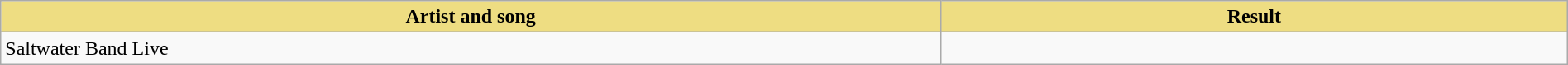<table class="wikitable" width=100%>
<tr>
<th style="width:15%;background:#EEDD82;">Artist and song</th>
<th style="width:10%;background:#EEDD82;">Result</th>
</tr>
<tr>
<td>Saltwater Band Live</td>
<td></td>
</tr>
</table>
